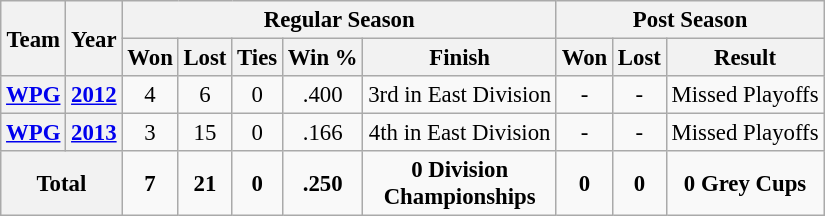<table class="wikitable" style="font-size: 95%; text-align:center;">
<tr>
<th rowspan="2">Team</th>
<th rowspan="2">Year</th>
<th colspan="5">Regular Season</th>
<th colspan="4">Post Season</th>
</tr>
<tr>
<th>Won</th>
<th>Lost</th>
<th>Ties</th>
<th>Win %</th>
<th>Finish</th>
<th>Won</th>
<th>Lost</th>
<th>Result</th>
</tr>
<tr>
<th><a href='#'>WPG</a></th>
<th><a href='#'>2012</a></th>
<td>4</td>
<td>6</td>
<td>0</td>
<td>.400</td>
<td>3rd in East Division</td>
<td>-</td>
<td>-</td>
<td>Missed Playoffs</td>
</tr>
<tr>
<th><a href='#'>WPG</a></th>
<th><a href='#'>2013</a></th>
<td>3</td>
<td>15</td>
<td>0</td>
<td>.166</td>
<td>4th in East Division</td>
<td>-</td>
<td>-</td>
<td>Missed Playoffs</td>
</tr>
<tr>
<th colspan="2"><strong>Total</strong></th>
<td><strong>7</strong></td>
<td><strong>21</strong></td>
<td><strong>0</strong></td>
<td><strong>.250</strong></td>
<td><strong>0 Division<br>Championships</strong></td>
<td><strong>0</strong></td>
<td><strong>0</strong></td>
<td><strong>0 Grey Cups</strong></td>
</tr>
</table>
